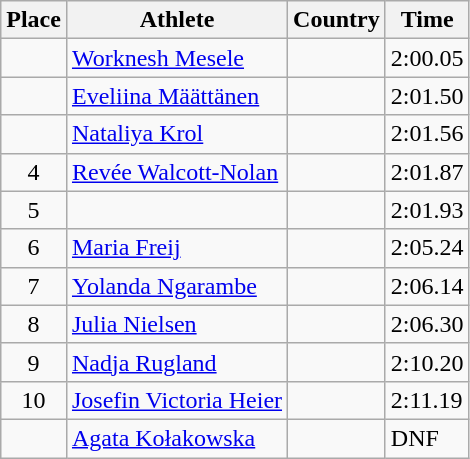<table class="wikitable">
<tr>
<th>Place</th>
<th>Athlete</th>
<th>Country</th>
<th>Time</th>
</tr>
<tr>
<td align=center></td>
<td><a href='#'>Worknesh Mesele</a></td>
<td></td>
<td>2:00.05</td>
</tr>
<tr>
<td align=center></td>
<td><a href='#'>Eveliina Määttänen</a></td>
<td></td>
<td>2:01.50</td>
</tr>
<tr>
<td align=center></td>
<td><a href='#'>Nataliya Krol</a></td>
<td></td>
<td>2:01.56</td>
</tr>
<tr>
<td align=center>4</td>
<td><a href='#'>Revée Walcott-Nolan</a></td>
<td></td>
<td>2:01.87</td>
</tr>
<tr>
<td align=center>5</td>
<td></td>
<td></td>
<td>2:01.93</td>
</tr>
<tr>
<td align=center>6</td>
<td><a href='#'>Maria Freij</a></td>
<td></td>
<td>2:05.24</td>
</tr>
<tr>
<td align=center>7</td>
<td><a href='#'>Yolanda Ngarambe</a></td>
<td></td>
<td>2:06.14</td>
</tr>
<tr>
<td align=center>8</td>
<td><a href='#'>Julia Nielsen</a></td>
<td></td>
<td>2:06.30</td>
</tr>
<tr>
<td align=center>9</td>
<td><a href='#'>Nadja Rugland</a></td>
<td></td>
<td>2:10.20</td>
</tr>
<tr>
<td align=center>10</td>
<td><a href='#'>Josefin Victoria Heier</a></td>
<td></td>
<td>2:11.19</td>
</tr>
<tr>
<td align=center></td>
<td><a href='#'>Agata Kołakowska</a></td>
<td></td>
<td>DNF</td>
</tr>
</table>
